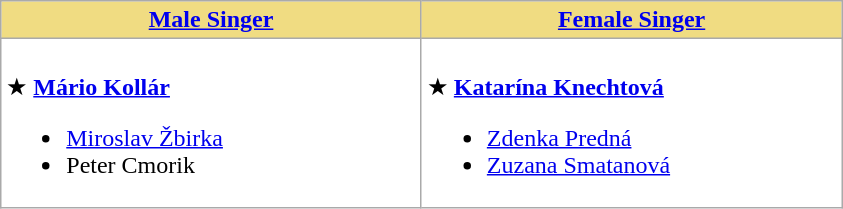<table class=wikitable style="background:white">
<tr>
<th style=background:#F0DC82 width=273><a href='#'>Male Singer</a></th>
<th style=background:#F0DC82 width=273><a href='#'>Female Singer</a></th>
</tr>
<tr>
<td scope=row valign=top><br>★ <strong><a href='#'>Mário Kollár</a></strong><ul><li><a href='#'>Miroslav Žbirka</a></li><li>Peter Cmorik</li></ul></td>
<td scope=row valign=top><br>★ <strong><a href='#'>Katarína Knechtová</a></strong><ul><li><a href='#'>Zdenka Predná</a></li><li><a href='#'>Zuzana Smatanová</a></li></ul></td>
</tr>
</table>
